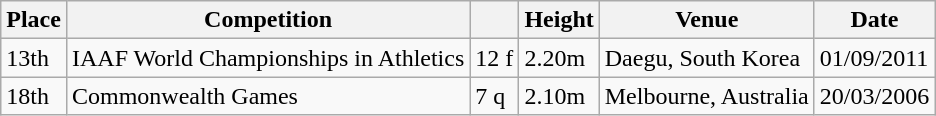<table class=wikitable>
<tr>
<th>Place</th>
<th>Competition</th>
<th></th>
<th>Height</th>
<th>Venue</th>
<th>Date</th>
</tr>
<tr>
<td>13th</td>
<td>IAAF World Championships in Athletics</td>
<td>12 f</td>
<td>2.20m</td>
<td>Daegu, South Korea</td>
<td>01/09/2011</td>
</tr>
<tr>
<td>18th</td>
<td>Commonwealth Games</td>
<td>7 q</td>
<td>2.10m</td>
<td>Melbourne, Australia</td>
<td>20/03/2006</td>
</tr>
</table>
